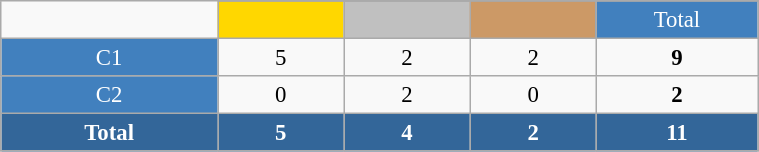<table class="wikitable"  style="font-size:95%; text-align:center; border:gray solid 1px; width:40%;">
<tr>
<td rowspan="2" style="width:3%;"></td>
</tr>
<tr>
<td style="width:2%;" bgcolor=gold></td>
<td style="width:2%;" bgcolor=silver></td>
<td style="width:2%;" bgcolor=cc9966></td>
<td style="width:2%; background-color:#4180be; color:white;">Total</td>
</tr>
<tr>
<td style="background-color:#4180be; color:white;">C1</td>
<td>5</td>
<td>2</td>
<td>2</td>
<td><strong>9</strong></td>
</tr>
<tr>
<td style="background-color:#4180be; color:white;">C2</td>
<td>0</td>
<td>2</td>
<td>0</td>
<td><strong>2</strong></td>
</tr>
<tr style="background:#369; color:white;">
<td><strong>Total</strong></td>
<td><strong>5</strong></td>
<td><strong>4</strong></td>
<td><strong>2</strong></td>
<td><strong>11</strong></td>
</tr>
</table>
